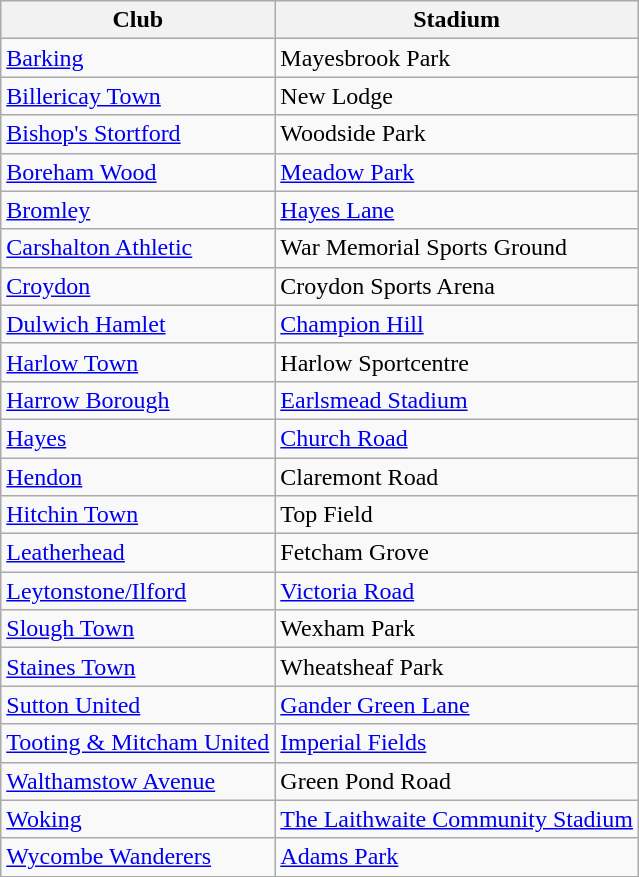<table class="wikitable sortable">
<tr>
<th>Club</th>
<th>Stadium</th>
</tr>
<tr>
<td><a href='#'>Barking</a></td>
<td>Mayesbrook Park</td>
</tr>
<tr>
<td><a href='#'>Billericay Town</a></td>
<td>New Lodge</td>
</tr>
<tr>
<td><a href='#'>Bishop's Stortford</a></td>
<td>Woodside Park</td>
</tr>
<tr>
<td><a href='#'>Boreham Wood</a></td>
<td><a href='#'>Meadow Park</a></td>
</tr>
<tr>
<td><a href='#'>Bromley</a></td>
<td><a href='#'>Hayes Lane</a></td>
</tr>
<tr>
<td><a href='#'>Carshalton Athletic</a></td>
<td>War Memorial Sports Ground</td>
</tr>
<tr>
<td><a href='#'>Croydon</a></td>
<td>Croydon Sports Arena</td>
</tr>
<tr>
<td><a href='#'>Dulwich Hamlet</a></td>
<td><a href='#'>Champion Hill</a></td>
</tr>
<tr>
<td><a href='#'>Harlow Town</a></td>
<td>Harlow Sportcentre</td>
</tr>
<tr>
<td><a href='#'>Harrow Borough</a></td>
<td><a href='#'>Earlsmead Stadium</a></td>
</tr>
<tr>
<td><a href='#'>Hayes</a></td>
<td><a href='#'>Church Road</a></td>
</tr>
<tr>
<td><a href='#'>Hendon</a></td>
<td>Claremont Road</td>
</tr>
<tr>
<td><a href='#'>Hitchin Town</a></td>
<td>Top Field</td>
</tr>
<tr>
<td><a href='#'>Leatherhead</a></td>
<td>Fetcham Grove</td>
</tr>
<tr>
<td><a href='#'>Leytonstone/Ilford</a></td>
<td><a href='#'>Victoria Road</a></td>
</tr>
<tr>
<td><a href='#'>Slough Town</a></td>
<td>Wexham Park</td>
</tr>
<tr>
<td><a href='#'>Staines Town</a></td>
<td>Wheatsheaf Park</td>
</tr>
<tr>
<td><a href='#'>Sutton United</a></td>
<td><a href='#'>Gander Green Lane</a></td>
</tr>
<tr>
<td><a href='#'>Tooting & Mitcham United</a></td>
<td><a href='#'>Imperial Fields</a></td>
</tr>
<tr>
<td><a href='#'>Walthamstow Avenue</a></td>
<td>Green Pond Road</td>
</tr>
<tr>
<td><a href='#'>Woking</a></td>
<td><a href='#'>The Laithwaite Community Stadium</a></td>
</tr>
<tr>
<td><a href='#'>Wycombe Wanderers</a></td>
<td><a href='#'>Adams Park</a></td>
</tr>
</table>
